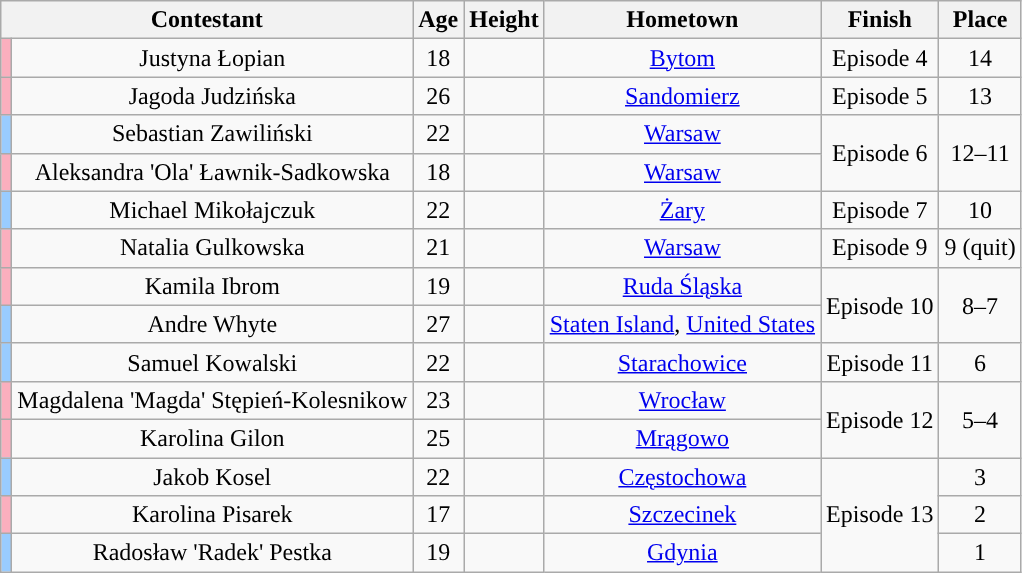<table class="wikitable sortable" style="text-align:center;">
<tr>
<th colspan="2">Contestant</th>
<th>Age</th>
<th>Height</th>
<th>Hometown</th>
<th>Finish</th>
<th>Place</th>
</tr>
<tr>
<td style="background:#faafbe"></td>
<td>Justyna Łopian</td>
<td>18</td>
<td></td>
<td><a href='#'>Bytom</a></td>
<td>Episode 4</td>
<td>14</td>
</tr>
<tr>
<td style="background:#faafbe"></td>
<td>Jagoda Judzińska</td>
<td>26</td>
<td></td>
<td><a href='#'>Sandomierz</a></td>
<td>Episode 5</td>
<td>13</td>
</tr>
<tr>
<td style="background:#9cf;"></td>
<td>Sebastian Zawiliński</td>
<td>22</td>
<td></td>
<td><a href='#'>Warsaw</a></td>
<td rowspan="2">Episode 6</td>
<td rowspan="2">12–11</td>
</tr>
<tr>
<td style="background:#faafbe"></td>
<td nowrap>Aleksandra 'Ola' Ławnik-Sadkowska</td>
<td>18</td>
<td nowrap></td>
<td><a href='#'>Warsaw</a></td>
</tr>
<tr>
<td style="background:#9cf;"></td>
<td>Michael Mikołajczuk</td>
<td>22</td>
<td></td>
<td><a href='#'>Żary</a></td>
<td>Episode 7</td>
<td>10</td>
</tr>
<tr>
<td style="background:#faafbe"></td>
<td>Natalia Gulkowska</td>
<td>21</td>
<td nowrap></td>
<td><a href='#'>Warsaw</a></td>
<td>Episode 9</td>
<td>9 (quit)</td>
</tr>
<tr>
<td style="background:#faafbe"></td>
<td>Kamila Ibrom</td>
<td>19</td>
<td></td>
<td><a href='#'>Ruda Śląska</a></td>
<td nowrap rowspan="2">Episode 10</td>
<td rowspan="2">8–7</td>
</tr>
<tr>
<td style="background:#9cf;"></td>
<td>Andre Whyte</td>
<td>27</td>
<td></td>
<td nowrap><a href='#'>Staten Island</a>, <a href='#'>United States</a></td>
</tr>
<tr>
<td style="background:#9cf;"></td>
<td>Samuel Kowalski</td>
<td>22</td>
<td></td>
<td><a href='#'>Starachowice</a></td>
<td nowrap>Episode 11</td>
<td>6</td>
</tr>
<tr>
<td style="background:#faafbe"></td>
<td nowrap>Magdalena 'Magda' Stępień-Kolesnikow</td>
<td>23</td>
<td></td>
<td><a href='#'>Wrocław</a></td>
<td rowspan="2">Episode 12</td>
<td rowspan="2">5–4</td>
</tr>
<tr>
<td style="background:#faafbe"></td>
<td>Karolina Gilon</td>
<td>25</td>
<td></td>
<td><a href='#'>Mrągowo</a></td>
</tr>
<tr>
<td style="background:#9cf;"></td>
<td>Jakob Kosel</td>
<td>22</td>
<td></td>
<td><a href='#'>Częstochowa</a></td>
<td rowspan="3">Episode 13</td>
<td>3</td>
</tr>
<tr>
<td style="background:#faafbe"></td>
<td>Karolina Pisarek</td>
<td>17</td>
<td></td>
<td><a href='#'>Szczecinek</a></td>
<td>2</td>
</tr>
<tr>
<td style="background:#9cf;"></td>
<td>Radosław 'Radek' Pestka</td>
<td>19</td>
<td nowrap></td>
<td><a href='#'>Gdynia</a></td>
<td>1</td>
</tr>
</table>
